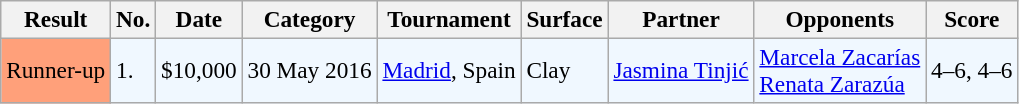<table class="sortable wikitable" style=font-size:97%>
<tr>
<th>Result</th>
<th>No.</th>
<th>Date</th>
<th>Category</th>
<th>Tournament</th>
<th>Surface</th>
<th>Partner</th>
<th>Opponents</th>
<th>Score</th>
</tr>
<tr style="background:#f0f8ff;">
<td bgcolor=#FFA07A>Runner-up</td>
<td>1.</td>
<td>$10,000</td>
<td>30 May 2016</td>
<td><a href='#'>Madrid</a>, Spain</td>
<td>Clay</td>
<td> <a href='#'>Jasmina Tinjić</a></td>
<td> <a href='#'>Marcela Zacarías</a> <br>  <a href='#'>Renata Zarazúa</a></td>
<td>4–6, 4–6</td>
</tr>
</table>
